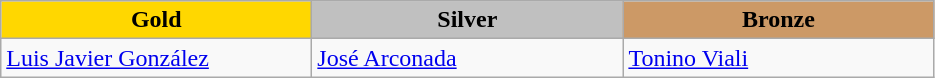<table class="wikitable" style="text-align:left">
<tr align="center">
<td width=200 bgcolor=gold><strong>Gold</strong></td>
<td width=200 bgcolor=silver><strong>Silver</strong></td>
<td width=200 bgcolor=CC9966><strong>Bronze</strong></td>
</tr>
<tr>
<td><a href='#'>Luis Javier González</a><br><em></em></td>
<td><a href='#'>José Arconada</a><br><em></em></td>
<td><a href='#'>Tonino Viali</a><br><em></em></td>
</tr>
</table>
